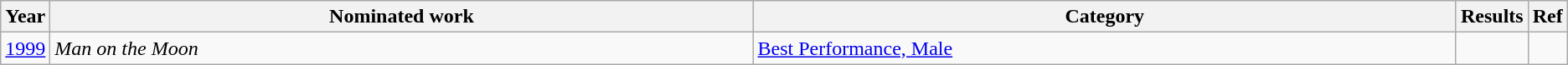<table class="wikitable">
<tr>
<th scope="col" style="width:1em;">Year</th>
<th scope="col" style="width:35em;">Nominated work</th>
<th scope="col" style="width:35em;">Category</th>
<th scope="col" style="width:1em;">Results</th>
<th scope="col" style="width:1em;">Ref</th>
</tr>
<tr>
<td><a href='#'>1999</a></td>
<td><em>Man on the Moon</em></td>
<td><a href='#'>Best Performance, Male</a></td>
<td></td>
<td></td>
</tr>
</table>
